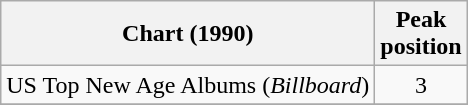<table class="wikitable">
<tr>
<th>Chart (1990)</th>
<th>Peak<br>position</th>
</tr>
<tr>
<td>US Top New Age Albums (<em>Billboard</em>)</td>
<td align="center">3</td>
</tr>
<tr>
</tr>
</table>
